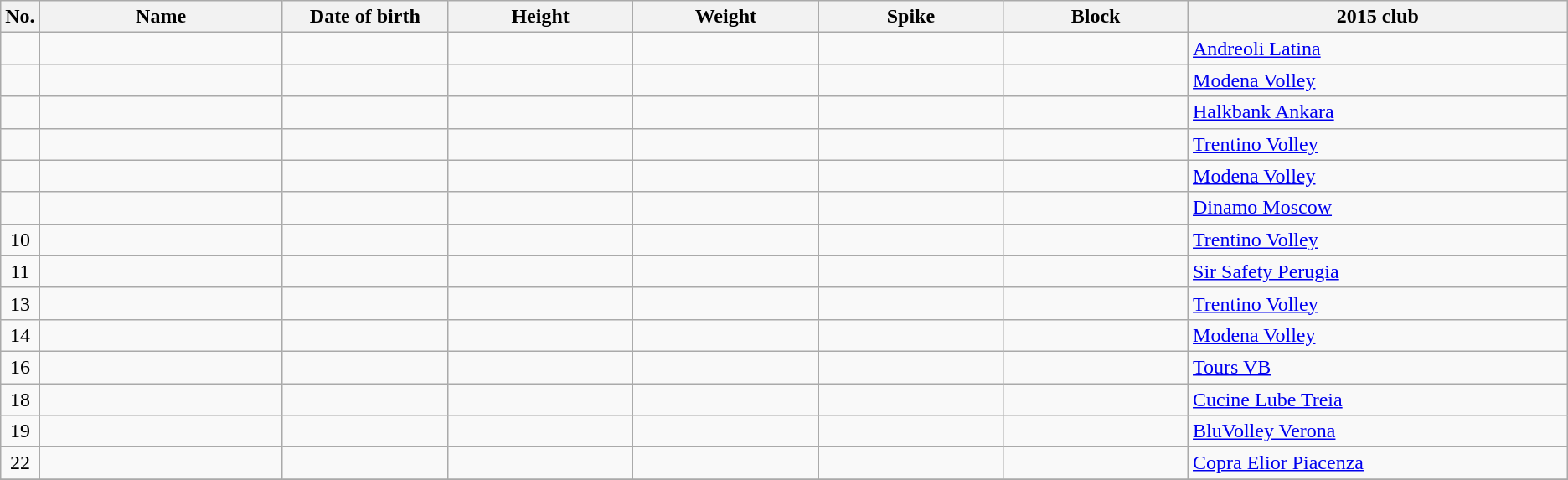<table class="wikitable sortable" style="font-size:100%; text-align:center;">
<tr>
<th>No.</th>
<th style="width:12em">Name</th>
<th style="width:8em">Date of birth</th>
<th style="width:9em">Height</th>
<th style="width:9em">Weight</th>
<th style="width:9em">Spike</th>
<th style="width:9em">Block</th>
<th style="width:19em">2015 club</th>
</tr>
<tr>
<td></td>
<td align=left></td>
<td align=right></td>
<td></td>
<td></td>
<td></td>
<td></td>
<td align=left> <a href='#'>Andreoli Latina</a></td>
</tr>
<tr>
<td></td>
<td align=left></td>
<td align=right></td>
<td></td>
<td></td>
<td></td>
<td></td>
<td align=left> <a href='#'>Modena Volley</a></td>
</tr>
<tr>
<td></td>
<td align=left></td>
<td align=right></td>
<td></td>
<td></td>
<td></td>
<td></td>
<td align=left> <a href='#'>Halkbank Ankara</a></td>
</tr>
<tr>
<td></td>
<td align=left></td>
<td align=right></td>
<td></td>
<td></td>
<td></td>
<td></td>
<td align=left> <a href='#'>Trentino Volley</a></td>
</tr>
<tr>
<td></td>
<td align=left></td>
<td align=right></td>
<td></td>
<td></td>
<td></td>
<td></td>
<td align=left> <a href='#'>Modena Volley</a></td>
</tr>
<tr>
<td></td>
<td align=left></td>
<td align=right></td>
<td></td>
<td></td>
<td></td>
<td></td>
<td align=left> <a href='#'>Dinamo Moscow</a></td>
</tr>
<tr>
<td>10</td>
<td align=left></td>
<td align=right></td>
<td></td>
<td></td>
<td></td>
<td></td>
<td align=left> <a href='#'>Trentino Volley</a></td>
</tr>
<tr>
<td>11</td>
<td align=left></td>
<td align=right></td>
<td></td>
<td></td>
<td></td>
<td></td>
<td align=left> <a href='#'>Sir Safety Perugia</a></td>
</tr>
<tr>
<td>13</td>
<td align=left></td>
<td align=right></td>
<td></td>
<td></td>
<td></td>
<td></td>
<td align=left> <a href='#'>Trentino Volley</a></td>
</tr>
<tr>
<td>14</td>
<td align=left></td>
<td align=right></td>
<td></td>
<td></td>
<td></td>
<td></td>
<td align=left> <a href='#'>Modena Volley</a></td>
</tr>
<tr>
<td>16</td>
<td align=left></td>
<td align=right></td>
<td></td>
<td></td>
<td></td>
<td></td>
<td align=left> <a href='#'>Tours VB</a></td>
</tr>
<tr>
<td>18</td>
<td align=left></td>
<td align=right></td>
<td></td>
<td></td>
<td></td>
<td></td>
<td align=left> <a href='#'>Cucine Lube Treia</a></td>
</tr>
<tr>
<td>19</td>
<td align=left></td>
<td align=right></td>
<td></td>
<td></td>
<td></td>
<td></td>
<td align=left> <a href='#'>BluVolley Verona</a></td>
</tr>
<tr>
<td>22</td>
<td align=left></td>
<td align=right></td>
<td></td>
<td></td>
<td></td>
<td></td>
<td align=left> <a href='#'>Copra Elior Piacenza</a></td>
</tr>
<tr>
</tr>
</table>
